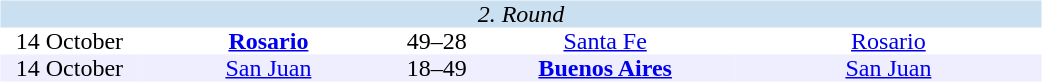<table width=700>
<tr>
<td width=700 valign="top"><br><table border=0 cellspacing=0 cellpadding=0 style="text-align:center;border-collapse:collapse" width=100%>
<tr bgcolor="#CADFF0">
<td colspan="5"><em>2. Round</em></td>
</tr>
<tr>
<td width=90>14 October</td>
<td width=170><strong><a href='#'>Rosario</a></strong></td>
<td width=50>49–28</td>
<td width=170><a href='#'>Santa Fe</a></td>
<td width=200><a href='#'>Rosario</a></td>
</tr>
<tr bgcolor=#EEEEFF>
<td width=90>14 October</td>
<td width=170><a href='#'>San Juan</a></td>
<td width=50>18–49</td>
<td width=170><strong><a href='#'>Buenos Aires</a></strong></td>
<td width=200><a href='#'>San Juan</a></td>
</tr>
</table>
</td>
</tr>
</table>
